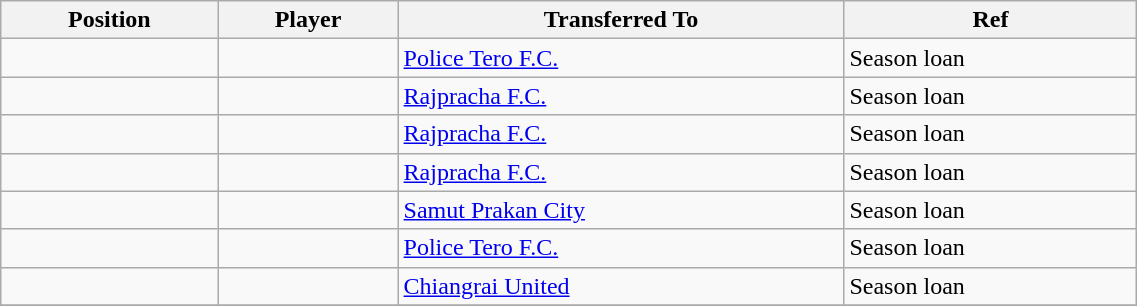<table class="wikitable sortable" style="width:60%; text-align:center; font-size:100%; text-align:left;">
<tr>
<th>Position</th>
<th>Player</th>
<th>Transferred To</th>
<th>Ref</th>
</tr>
<tr>
<td></td>
<td></td>
<td> <a href='#'>Police Tero F.C.</a></td>
<td>Season loan </td>
</tr>
<tr>
<td></td>
<td></td>
<td> <a href='#'>Rajpracha F.C.</a></td>
<td>Season loan</td>
</tr>
<tr>
<td></td>
<td></td>
<td> <a href='#'>Rajpracha F.C.</a></td>
<td>Season loan</td>
</tr>
<tr>
<td></td>
<td></td>
<td> <a href='#'>Rajpracha F.C.</a></td>
<td>Season loan</td>
</tr>
<tr>
<td></td>
<td></td>
<td> <a href='#'>Samut Prakan City</a></td>
<td>Season loan </td>
</tr>
<tr>
<td></td>
<td></td>
<td> <a href='#'>Police Tero F.C.</a></td>
<td>Season loan </td>
</tr>
<tr>
<td></td>
<td></td>
<td> <a href='#'>Chiangrai United</a></td>
<td>Season loan </td>
</tr>
<tr>
</tr>
</table>
